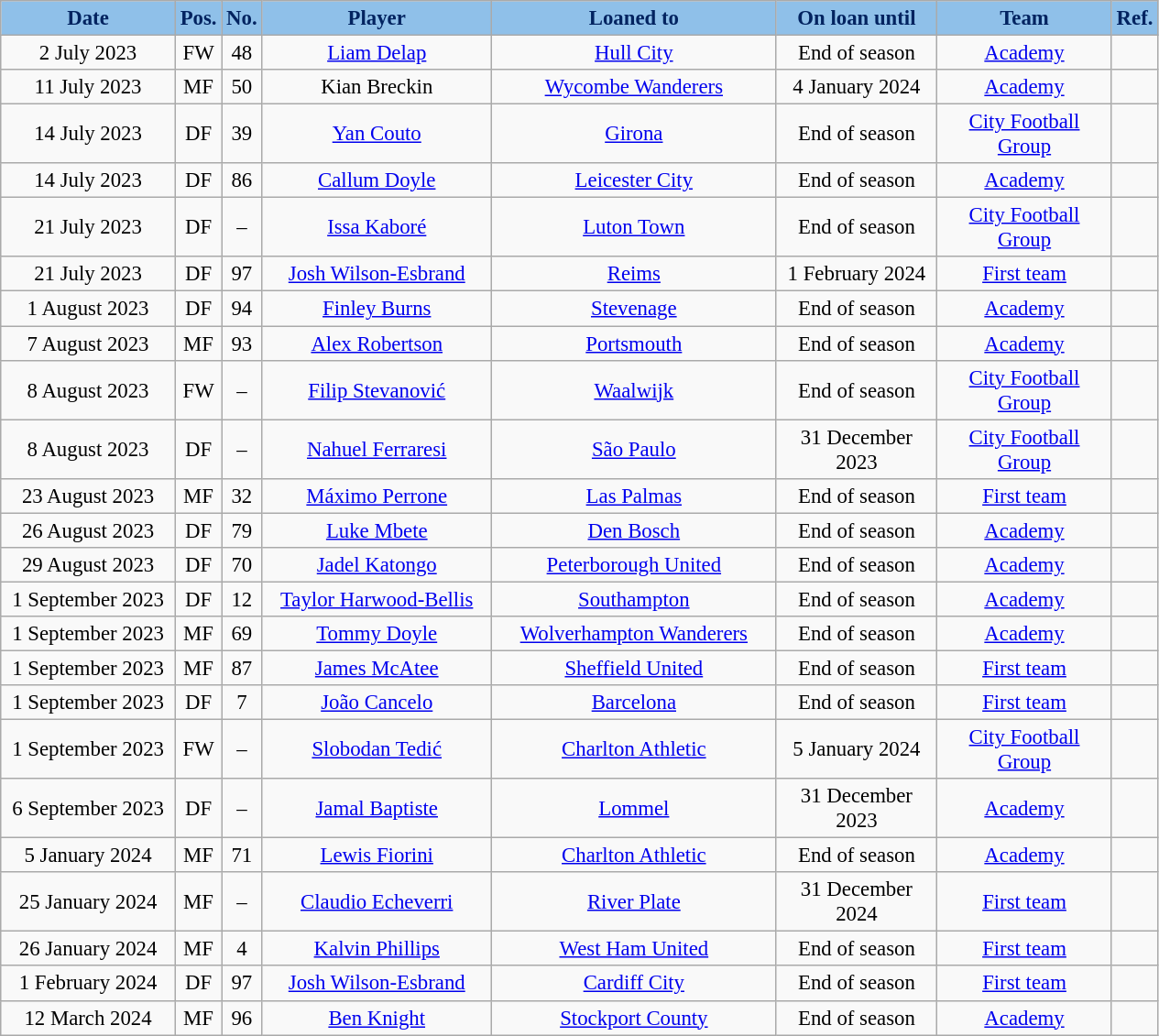<table class="wikitable" style="text-align:center; font-size:95%; ">
<tr>
<th style="background:#8FC0E9; color:#022360; width:120px;">Date</th>
<th style="background:#8FC0E9; color:#022360; width:20px;">Pos.</th>
<th style="background:#8FC0E9; color:#022360; width:20px;">No.</th>
<th style="background:#8FC0E9; color:#022360; width:160px;">Player</th>
<th style="background:#8FC0E9; color:#022360; width:200px;">Loaned to</th>
<th style="background:#8FC0E9; color:#022360; width:110px;">On loan until</th>
<th style="background:#8FC0E9; color:#022360; width:120px;">Team</th>
<th style="background:#8FC0E9; color:#022360; width:25px">Ref.</th>
</tr>
<tr>
<td>2 July 2023</td>
<td>FW</td>
<td>48</td>
<td> <a href='#'>Liam Delap</a></td>
<td><a href='#'>Hull City</a></td>
<td>End of season</td>
<td><a href='#'>Academy</a></td>
<td></td>
</tr>
<tr>
<td>11 July 2023</td>
<td>MF</td>
<td>50</td>
<td> Kian Breckin</td>
<td><a href='#'>Wycombe Wanderers</a></td>
<td>4 January 2024</td>
<td><a href='#'>Academy</a></td>
<td></td>
</tr>
<tr>
<td>14 July 2023</td>
<td>DF</td>
<td>39</td>
<td> <a href='#'>Yan Couto</a></td>
<td> <a href='#'>Girona</a></td>
<td>End of season</td>
<td><a href='#'>City Football Group</a></td>
<td></td>
</tr>
<tr>
<td>14 July 2023</td>
<td>DF</td>
<td>86</td>
<td> <a href='#'>Callum Doyle</a></td>
<td><a href='#'>Leicester City</a></td>
<td>End of season</td>
<td><a href='#'>Academy</a></td>
<td></td>
</tr>
<tr>
<td>21 July 2023</td>
<td>DF</td>
<td>–</td>
<td> <a href='#'>Issa Kaboré</a></td>
<td><a href='#'>Luton Town</a></td>
<td>End of season</td>
<td><a href='#'>City Football Group</a></td>
<td></td>
</tr>
<tr>
<td>21 July 2023</td>
<td>DF</td>
<td>97</td>
<td> <a href='#'>Josh Wilson-Esbrand</a></td>
<td> <a href='#'>Reims</a></td>
<td>1 February 2024</td>
<td><a href='#'>First team</a></td>
<td></td>
</tr>
<tr>
<td>1 August 2023</td>
<td>DF</td>
<td>94</td>
<td> <a href='#'>Finley Burns</a></td>
<td><a href='#'>Stevenage</a></td>
<td>End of season</td>
<td><a href='#'>Academy</a></td>
<td></td>
</tr>
<tr>
<td>7 August 2023</td>
<td>MF</td>
<td>93</td>
<td> <a href='#'>Alex Robertson</a></td>
<td><a href='#'>Portsmouth</a></td>
<td>End of season</td>
<td><a href='#'>Academy</a></td>
<td></td>
</tr>
<tr>
<td>8 August 2023</td>
<td>FW</td>
<td>–</td>
<td> <a href='#'>Filip Stevanović</a></td>
<td> <a href='#'>Waalwijk</a></td>
<td>End of season</td>
<td><a href='#'>City Football Group</a></td>
<td></td>
</tr>
<tr>
<td>8 August 2023</td>
<td>DF</td>
<td>–</td>
<td> <a href='#'>Nahuel Ferraresi</a></td>
<td> <a href='#'>São Paulo</a></td>
<td>31 December 2023</td>
<td><a href='#'>City Football Group</a></td>
<td></td>
</tr>
<tr>
<td>23 August 2023</td>
<td>MF</td>
<td>32</td>
<td> <a href='#'>Máximo Perrone</a></td>
<td> <a href='#'>Las Palmas</a></td>
<td>End of season</td>
<td><a href='#'>First team</a></td>
<td></td>
</tr>
<tr>
<td>26 August 2023</td>
<td>DF</td>
<td>79</td>
<td> <a href='#'>Luke Mbete</a></td>
<td> <a href='#'>Den Bosch</a></td>
<td>End of season</td>
<td><a href='#'>Academy</a></td>
<td></td>
</tr>
<tr>
<td>29 August 2023</td>
<td>DF</td>
<td>70</td>
<td> <a href='#'>Jadel Katongo</a></td>
<td><a href='#'>Peterborough United</a></td>
<td>End of season</td>
<td><a href='#'>Academy</a></td>
<td></td>
</tr>
<tr>
<td>1 September 2023</td>
<td>DF</td>
<td>12</td>
<td> <a href='#'>Taylor Harwood-Bellis</a></td>
<td><a href='#'>Southampton</a></td>
<td>End of season</td>
<td><a href='#'>Academy</a></td>
<td></td>
</tr>
<tr>
<td>1 September 2023</td>
<td>MF</td>
<td>69</td>
<td> <a href='#'>Tommy Doyle</a></td>
<td><a href='#'>Wolverhampton Wanderers</a></td>
<td>End of season</td>
<td><a href='#'>Academy</a></td>
<td></td>
</tr>
<tr>
<td>1 September 2023</td>
<td>MF</td>
<td>87</td>
<td> <a href='#'>James McAtee</a></td>
<td><a href='#'>Sheffield United</a></td>
<td>End of season</td>
<td><a href='#'>First team</a></td>
<td></td>
</tr>
<tr>
<td>1 September 2023</td>
<td>DF</td>
<td>7</td>
<td> <a href='#'>João Cancelo</a></td>
<td> <a href='#'>Barcelona</a></td>
<td>End of season</td>
<td><a href='#'>First team</a></td>
<td></td>
</tr>
<tr>
<td>1 September 2023</td>
<td>FW</td>
<td>–</td>
<td> <a href='#'>Slobodan Tedić</a></td>
<td><a href='#'>Charlton Athletic</a></td>
<td>5 January 2024</td>
<td><a href='#'>City Football Group</a></td>
<td></td>
</tr>
<tr>
<td>6 September 2023</td>
<td>DF</td>
<td>–</td>
<td> <a href='#'>Jamal Baptiste</a></td>
<td> <a href='#'>Lommel</a></td>
<td>31 December 2023</td>
<td><a href='#'>Academy</a></td>
<td></td>
</tr>
<tr>
<td>5 January 2024</td>
<td>MF</td>
<td>71</td>
<td> <a href='#'>Lewis Fiorini</a></td>
<td><a href='#'>Charlton Athletic</a></td>
<td>End of season</td>
<td><a href='#'>Academy</a></td>
<td></td>
</tr>
<tr>
<td>25 January 2024</td>
<td>MF</td>
<td>–</td>
<td> <a href='#'>Claudio Echeverri</a></td>
<td> <a href='#'>River Plate</a></td>
<td>31 December 2024</td>
<td><a href='#'>First team</a></td>
<td></td>
</tr>
<tr>
<td>26 January 2024</td>
<td>MF</td>
<td>4</td>
<td> <a href='#'>Kalvin Phillips</a></td>
<td><a href='#'>West Ham United</a></td>
<td>End of season</td>
<td><a href='#'>First team</a></td>
<td></td>
</tr>
<tr>
<td>1 February 2024</td>
<td>DF</td>
<td>97</td>
<td> <a href='#'>Josh Wilson-Esbrand</a></td>
<td><a href='#'>Cardiff City</a></td>
<td>End of season</td>
<td><a href='#'>First team</a></td>
<td></td>
</tr>
<tr>
<td>12 March 2024</td>
<td>MF</td>
<td>96</td>
<td> <a href='#'>Ben Knight</a></td>
<td><a href='#'>Stockport County</a></td>
<td>End of season</td>
<td><a href='#'>Academy</a></td>
<td></td>
</tr>
</table>
